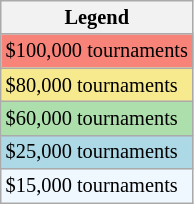<table class=wikitable style=font-size:85%>
<tr>
<th>Legend</th>
</tr>
<tr style=background:#F88379>
<td>$100,000 tournaments</td>
</tr>
<tr style=background:#F7E98E>
<td>$80,000 tournaments</td>
</tr>
<tr style=background:#addfad>
<td>$60,000 tournaments</td>
</tr>
<tr style=background:lightblue>
<td>$25,000 tournaments</td>
</tr>
<tr style=background:#f0f8ff>
<td>$15,000 tournaments</td>
</tr>
</table>
